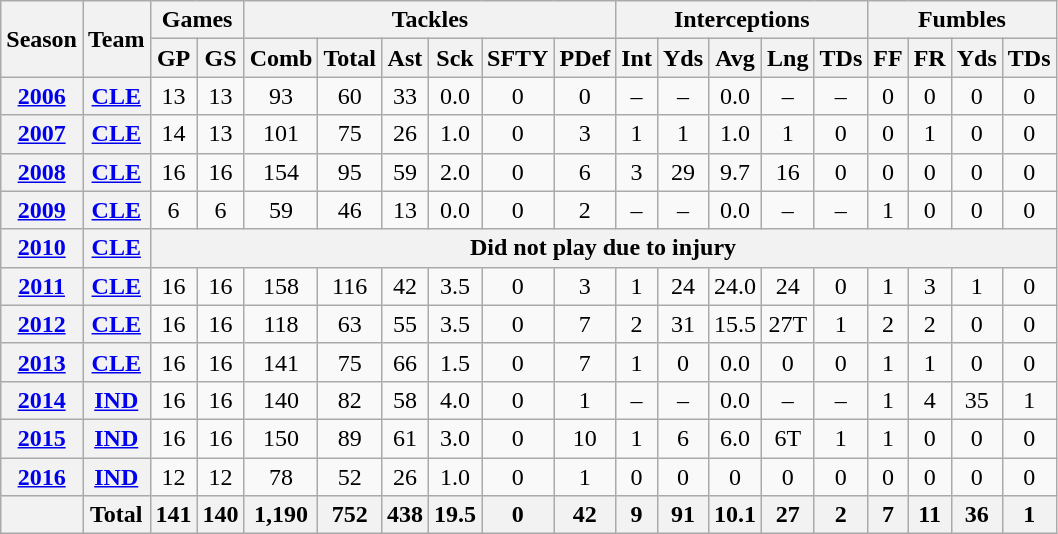<table class=wikitable style="text-align:center;">
<tr>
<th rowspan=2>Season</th>
<th rowspan=2>Team</th>
<th colspan=2>Games</th>
<th colspan=6>Tackles</th>
<th colspan=5>Interceptions</th>
<th colspan=4>Fumbles</th>
</tr>
<tr>
<th>GP</th>
<th>GS</th>
<th>Comb</th>
<th>Total</th>
<th>Ast</th>
<th>Sck</th>
<th>SFTY</th>
<th>PDef</th>
<th>Int</th>
<th>Yds</th>
<th>Avg</th>
<th>Lng</th>
<th>TDs</th>
<th>FF</th>
<th>FR</th>
<th>Yds</th>
<th>TDs</th>
</tr>
<tr>
<th><a href='#'>2006</a></th>
<th><a href='#'>CLE</a></th>
<td>13</td>
<td>13</td>
<td>93</td>
<td>60</td>
<td>33</td>
<td>0.0</td>
<td>0</td>
<td>0</td>
<td>–</td>
<td>–</td>
<td>0.0</td>
<td>–</td>
<td>–</td>
<td>0</td>
<td>0</td>
<td>0</td>
<td>0</td>
</tr>
<tr>
<th><a href='#'>2007</a></th>
<th><a href='#'>CLE</a></th>
<td>14</td>
<td>13</td>
<td>101</td>
<td>75</td>
<td>26</td>
<td>1.0</td>
<td>0</td>
<td>3</td>
<td>1</td>
<td>1</td>
<td>1.0</td>
<td>1</td>
<td>0</td>
<td>0</td>
<td>1</td>
<td>0</td>
<td>0</td>
</tr>
<tr>
<th><a href='#'>2008</a></th>
<th><a href='#'>CLE</a></th>
<td>16</td>
<td>16</td>
<td>154</td>
<td>95</td>
<td>59</td>
<td>2.0</td>
<td>0</td>
<td>6</td>
<td>3</td>
<td>29</td>
<td>9.7</td>
<td>16</td>
<td>0</td>
<td>0</td>
<td>0</td>
<td>0</td>
<td>0</td>
</tr>
<tr>
<th><a href='#'>2009</a></th>
<th><a href='#'>CLE</a></th>
<td>6</td>
<td>6</td>
<td>59</td>
<td>46</td>
<td>13</td>
<td>0.0</td>
<td>0</td>
<td>2</td>
<td>–</td>
<td>–</td>
<td>0.0</td>
<td>–</td>
<td>–</td>
<td>1</td>
<td>0</td>
<td>0</td>
<td>0</td>
</tr>
<tr>
<th><a href='#'>2010</a></th>
<th><a href='#'>CLE</a></th>
<th colspan=19><strong>Did not play due to injury</strong></th>
</tr>
<tr>
<th><a href='#'>2011</a></th>
<th><a href='#'>CLE</a></th>
<td>16</td>
<td>16</td>
<td>158</td>
<td>116</td>
<td>42</td>
<td>3.5</td>
<td>0</td>
<td>3</td>
<td>1</td>
<td>24</td>
<td>24.0</td>
<td>24</td>
<td>0</td>
<td>1</td>
<td>3</td>
<td>1</td>
<td>0</td>
</tr>
<tr>
<th><a href='#'>2012</a></th>
<th><a href='#'>CLE</a></th>
<td>16</td>
<td>16</td>
<td>118</td>
<td>63</td>
<td>55</td>
<td>3.5</td>
<td>0</td>
<td>7</td>
<td>2</td>
<td>31</td>
<td>15.5</td>
<td>27T</td>
<td>1</td>
<td>2</td>
<td>2</td>
<td>0</td>
<td>0</td>
</tr>
<tr>
<th><a href='#'>2013</a></th>
<th><a href='#'>CLE</a></th>
<td>16</td>
<td>16</td>
<td>141</td>
<td>75</td>
<td>66</td>
<td>1.5</td>
<td>0</td>
<td>7</td>
<td>1</td>
<td>0</td>
<td>0.0</td>
<td>0</td>
<td>0</td>
<td>1</td>
<td>1</td>
<td>0</td>
<td>0</td>
</tr>
<tr>
<th><a href='#'>2014</a></th>
<th><a href='#'>IND</a></th>
<td>16</td>
<td>16</td>
<td>140</td>
<td>82</td>
<td>58</td>
<td>4.0</td>
<td>0</td>
<td>1</td>
<td>–</td>
<td>–</td>
<td>0.0</td>
<td>–</td>
<td>–</td>
<td>1</td>
<td>4</td>
<td>35</td>
<td>1</td>
</tr>
<tr>
<th><a href='#'>2015</a></th>
<th><a href='#'>IND</a></th>
<td>16</td>
<td>16</td>
<td>150</td>
<td>89</td>
<td>61</td>
<td>3.0</td>
<td>0</td>
<td>10</td>
<td>1</td>
<td>6</td>
<td>6.0</td>
<td>6T</td>
<td>1</td>
<td>1</td>
<td>0</td>
<td>0</td>
<td>0</td>
</tr>
<tr>
<th><a href='#'>2016</a></th>
<th><a href='#'>IND</a></th>
<td>12</td>
<td>12</td>
<td>78</td>
<td>52</td>
<td>26</td>
<td>1.0</td>
<td>0</td>
<td>1</td>
<td>0</td>
<td>0</td>
<td>0</td>
<td>0</td>
<td>0</td>
<td>0</td>
<td>0</td>
<td>0</td>
<td>0</td>
</tr>
<tr>
<th></th>
<th>Total</th>
<th>141</th>
<th>140</th>
<th>1,190</th>
<th>752</th>
<th>438</th>
<th>19.5</th>
<th>0</th>
<th>42</th>
<th>9</th>
<th>91</th>
<th>10.1</th>
<th>27</th>
<th>2</th>
<th>7</th>
<th>11</th>
<th>36</th>
<th>1</th>
</tr>
</table>
